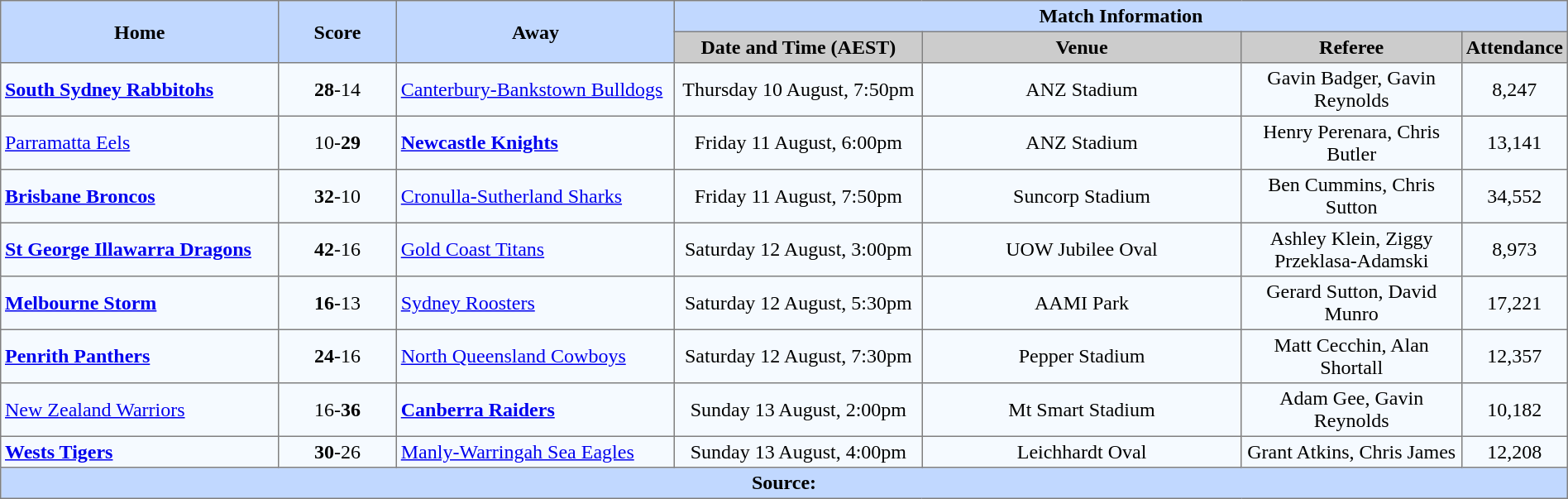<table border=1 style="border-collapse:collapse;  text-align:center;" cellpadding=3 cellspacing=0 width=100%>
<tr bgcolor=#C1D8FF>
<th rowspan=2 width=19%>Home</th>
<th rowspan=2 width=8%>Score</th>
<th rowspan=2 width=19%>Away</th>
<th colspan=6>Match Information</th>
</tr>
<tr bgcolor=#CCCCCC>
<th width=17%>Date and Time (AEST)</th>
<th width=22%>Venue</th>
<th width=50%>Referee</th>
<th width=7%>Attendance</th>
</tr>
<tr style="text-align:center; background:#f5faff;">
<td align="left"> <strong><a href='#'>South Sydney Rabbitohs</a></strong></td>
<td><strong>28</strong>-14</td>
<td align="left"> <a href='#'>Canterbury-Bankstown Bulldogs</a></td>
<td>Thursday 10 August, 7:50pm</td>
<td>ANZ Stadium</td>
<td>Gavin Badger, Gavin Reynolds</td>
<td>8,247</td>
</tr>
<tr style="text-align:center; background:#f5faff;">
<td align="left"> <a href='#'>Parramatta Eels</a></td>
<td>10-<strong>29</strong></td>
<td align="left"><strong> <a href='#'>Newcastle Knights</a></strong></td>
<td>Friday 11 August, 6:00pm</td>
<td>ANZ Stadium</td>
<td>Henry Perenara, Chris Butler</td>
<td>13,141</td>
</tr>
<tr style="text-align:center; background:#f5faff;">
<td align="left"> <strong><a href='#'>Brisbane Broncos</a></strong></td>
<td><strong>32</strong>-10</td>
<td align="left"> <a href='#'>Cronulla-Sutherland Sharks</a></td>
<td>Friday 11 August, 7:50pm</td>
<td>Suncorp Stadium</td>
<td>Ben Cummins, Chris Sutton</td>
<td>34,552</td>
</tr>
<tr style="text-align:center; background:#f5faff;">
<td align="left"> <strong><a href='#'>St George Illawarra Dragons</a></strong></td>
<td><strong>42</strong>-16</td>
<td align="left"> <a href='#'>Gold Coast Titans</a></td>
<td>Saturday 12 August, 3:00pm</td>
<td>UOW Jubilee Oval</td>
<td>Ashley Klein, Ziggy Przeklasa-Adamski</td>
<td>8,973</td>
</tr>
<tr style="text-align:center; background:#f5faff;">
<td align="left"> <strong><a href='#'>Melbourne Storm</a></strong></td>
<td><strong>16</strong>-13</td>
<td align="left"> <a href='#'>Sydney Roosters</a></td>
<td>Saturday 12 August, 5:30pm</td>
<td>AAMI Park</td>
<td>Gerard Sutton, David Munro</td>
<td>17,221</td>
</tr>
<tr style="text-align:center; background:#f5faff;">
<td align="left"> <strong><a href='#'>Penrith Panthers</a></strong></td>
<td><strong>24</strong>-16</td>
<td align="left"> <a href='#'>North Queensland Cowboys</a></td>
<td>Saturday 12 August, 7:30pm</td>
<td>Pepper Stadium</td>
<td>Matt Cecchin, Alan Shortall</td>
<td>12,357</td>
</tr>
<tr style="text-align:center; background:#f5faff;">
<td align="left"> <a href='#'>New Zealand Warriors</a></td>
<td>16-<strong>36</strong></td>
<td align="left"> <strong><a href='#'>Canberra Raiders</a></strong></td>
<td>Sunday 13 August, 2:00pm</td>
<td>Mt Smart Stadium</td>
<td>Adam Gee, Gavin Reynolds</td>
<td>10,182</td>
</tr>
<tr style="text-align:center; background:#f5faff;">
<td align="left"> <strong><a href='#'>Wests Tigers</a></strong></td>
<td><strong>30</strong>-26</td>
<td align="left"> <a href='#'>Manly-Warringah Sea Eagles</a></td>
<td>Sunday 13 August, 4:00pm</td>
<td>Leichhardt Oval</td>
<td>Grant Atkins, Chris James</td>
<td>12,208</td>
</tr>
<tr style="background:#c1d8ff;">
<th colspan=7>Source:</th>
</tr>
</table>
